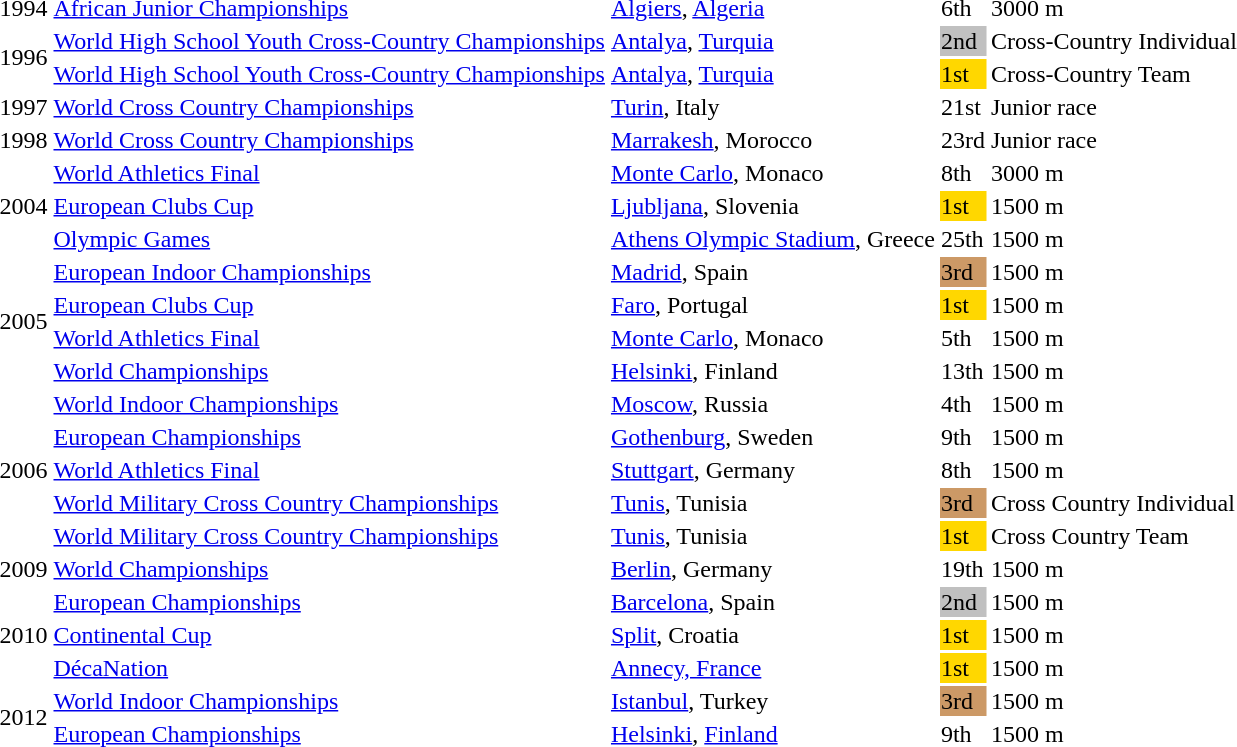<table>
<tr>
<td>1994</td>
<td><a href='#'>African Junior Championships</a></td>
<td><a href='#'>Algiers</a>, <a href='#'>Algeria</a></td>
<td>6th</td>
<td>3000 m</td>
</tr>
<tr>
<td rowspan=2>1996</td>
<td><a href='#'>World High School Youth Cross-Country Championships</a></td>
<td><a href='#'>Antalya</a>, <a href='#'>Turquia</a></td>
<td bgcolor=silver>2nd</td>
<td>Cross-Country Individual</td>
</tr>
<tr>
<td><a href='#'>World High School Youth Cross-Country Championships</a></td>
<td><a href='#'>Antalya</a>, <a href='#'>Turquia</a></td>
<td bgcolor=gold>1st</td>
<td>Cross-Country Team</td>
</tr>
<tr>
<td>1997</td>
<td><a href='#'>World Cross Country Championships</a></td>
<td><a href='#'>Turin</a>, Italy</td>
<td>21st</td>
<td>Junior race</td>
</tr>
<tr>
<td>1998</td>
<td><a href='#'>World Cross Country Championships</a></td>
<td><a href='#'>Marrakesh</a>, Morocco</td>
<td>23rd</td>
<td>Junior race</td>
</tr>
<tr>
<td rowspan=3>2004</td>
<td><a href='#'>World Athletics Final</a></td>
<td><a href='#'>Monte Carlo</a>, Monaco</td>
<td>8th</td>
<td>3000 m</td>
</tr>
<tr>
<td><a href='#'>European Clubs Cup</a></td>
<td><a href='#'>Ljubljana</a>, Slovenia</td>
<td bgcolor=gold>1st</td>
<td>1500 m</td>
</tr>
<tr>
<td><a href='#'>Olympic Games</a></td>
<td><a href='#'>Athens Olympic Stadium</a>, Greece</td>
<td>25th</td>
<td>1500 m</td>
</tr>
<tr>
<td rowspan=4>2005</td>
<td><a href='#'>European Indoor Championships</a></td>
<td><a href='#'>Madrid</a>, Spain</td>
<td bgcolor=cc9966>3rd</td>
<td>1500 m</td>
</tr>
<tr>
<td><a href='#'>European Clubs Cup</a></td>
<td><a href='#'>Faro</a>, Portugal</td>
<td bgcolor=gold>1st</td>
<td>1500 m</td>
</tr>
<tr>
<td><a href='#'>World Athletics Final</a></td>
<td><a href='#'>Monte Carlo</a>, Monaco</td>
<td>5th</td>
<td>1500 m</td>
</tr>
<tr>
<td><a href='#'>World Championships</a></td>
<td><a href='#'>Helsinki</a>, Finland</td>
<td>13th</td>
<td>1500 m</td>
</tr>
<tr>
<td rowspan=5>2006</td>
<td><a href='#'>World Indoor Championships</a></td>
<td><a href='#'>Moscow</a>, Russia</td>
<td>4th</td>
<td>1500 m</td>
</tr>
<tr>
<td><a href='#'>European Championships</a></td>
<td><a href='#'>Gothenburg</a>, Sweden</td>
<td>9th</td>
<td>1500 m</td>
</tr>
<tr>
<td><a href='#'>World Athletics Final</a></td>
<td><a href='#'>Stuttgart</a>, Germany</td>
<td>8th</td>
<td>1500 m</td>
</tr>
<tr>
<td><a href='#'>World Military Cross Country Championships</a></td>
<td><a href='#'>Tunis</a>, Tunisia</td>
<td bgcolor=cc9966>3rd</td>
<td>Cross Country Individual</td>
</tr>
<tr>
<td><a href='#'>World Military Cross Country Championships</a></td>
<td><a href='#'>Tunis</a>, Tunisia</td>
<td bgcolor=gold>1st</td>
<td>Cross Country Team</td>
</tr>
<tr>
<td>2009</td>
<td><a href='#'>World Championships</a></td>
<td><a href='#'>Berlin</a>, Germany</td>
<td>19th</td>
<td>1500 m</td>
</tr>
<tr>
<td rowspan=3>2010</td>
<td><a href='#'>European Championships</a></td>
<td><a href='#'>Barcelona</a>, Spain</td>
<td bgcolor=silver>2nd</td>
<td>1500 m</td>
</tr>
<tr>
<td><a href='#'>Continental Cup</a></td>
<td><a href='#'>Split</a>, Croatia</td>
<td bgcolor=gold>1st</td>
<td>1500 m</td>
</tr>
<tr>
<td><a href='#'>DécaNation</a></td>
<td><a href='#'>Annecy, France</a></td>
<td bgcolor=gold>1st</td>
<td>1500 m</td>
</tr>
<tr>
<td rowspan=2>2012</td>
<td><a href='#'>World Indoor Championships</a></td>
<td><a href='#'>Istanbul</a>, Turkey</td>
<td bgcolor=cc9966>3rd</td>
<td>1500 m</td>
</tr>
<tr>
<td><a href='#'>European Championships</a></td>
<td><a href='#'>Helsinki</a>, <a href='#'>Finland</a></td>
<td>9th</td>
<td>1500 m</td>
</tr>
</table>
